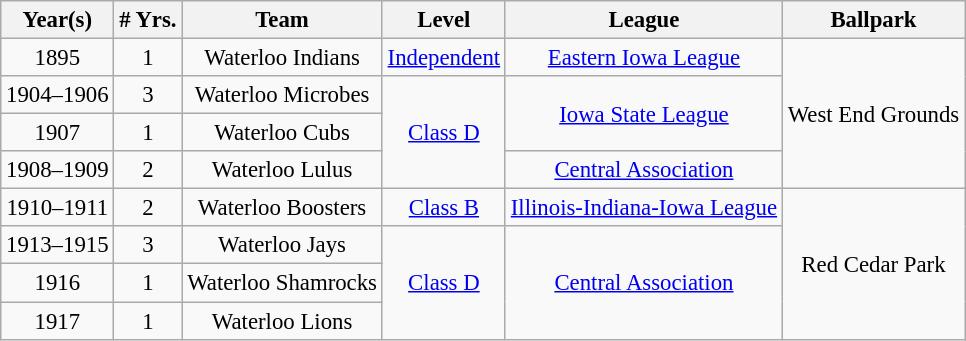<table class="wikitable" style="text-align:center; font-size: 95%;">
<tr>
<th>Year(s)</th>
<th># Yrs.</th>
<th>Team</th>
<th>Level</th>
<th>League</th>
<th>Ballpark</th>
</tr>
<tr>
<td>1895</td>
<td>1</td>
<td>Waterloo Indians</td>
<td><a href='#'>Independent</a></td>
<td><a href='#'>Eastern Iowa League</a></td>
<td rowspan=4>West End Grounds</td>
</tr>
<tr>
<td>1904–1906</td>
<td>3</td>
<td>Waterloo Microbes</td>
<td rowspan=3><a href='#'>Class D</a></td>
<td rowspan=2><a href='#'>Iowa State League</a></td>
</tr>
<tr>
<td>1907</td>
<td>1</td>
<td>Waterloo Cubs</td>
</tr>
<tr>
<td>1908–1909</td>
<td>2</td>
<td>Waterloo Lulus</td>
<td><a href='#'>Central Association</a></td>
</tr>
<tr>
<td>1910–1911</td>
<td>2</td>
<td>Waterloo Boosters</td>
<td><a href='#'>Class B</a></td>
<td><a href='#'>Illinois-Indiana-Iowa League</a></td>
<td rowspan=7>Red Cedar Park</td>
</tr>
<tr>
<td>1913–1915</td>
<td>3</td>
<td>Waterloo Jays</td>
<td rowspan=3><a href='#'>Class D</a></td>
<td rowspan=3><a href='#'>Central Association</a></td>
</tr>
<tr>
<td>1916</td>
<td>1</td>
<td>Waterloo Shamrocks</td>
</tr>
<tr>
<td>1917</td>
<td>1</td>
<td>Waterloo Lions</td>
</tr>
</table>
